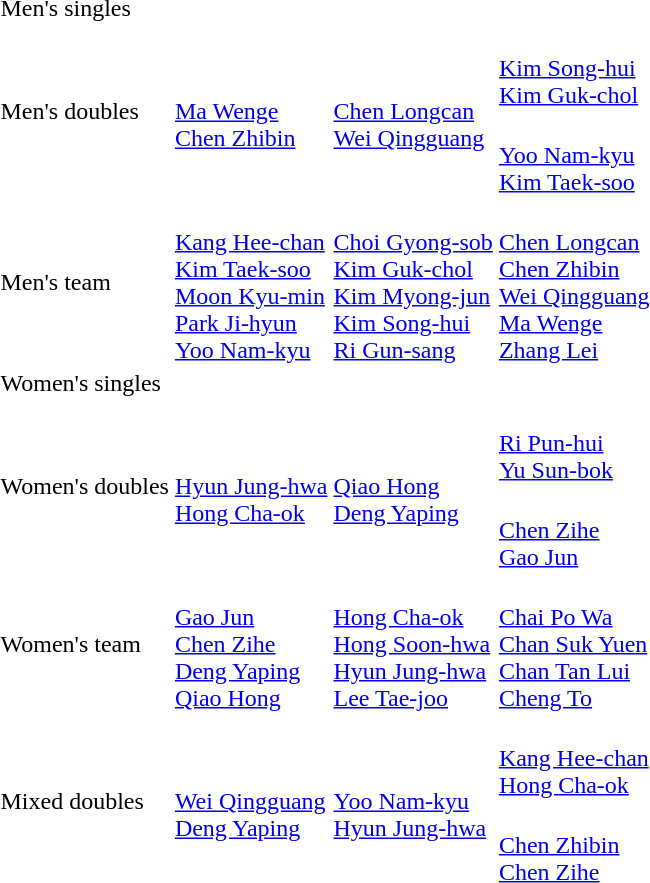<table>
<tr>
<td rowspan=2>Men's singles</td>
<td rowspan=2></td>
<td rowspan=2></td>
<td></td>
</tr>
<tr>
<td></td>
</tr>
<tr>
<td rowspan=2>Men's doubles</td>
<td rowspan=2><br><a href='#'>Ma Wenge</a><br><a href='#'>Chen Zhibin</a></td>
<td rowspan=2><br><a href='#'>Chen Longcan</a><br><a href='#'>Wei Qingguang</a></td>
<td><br><a href='#'>Kim Song-hui</a><br><a href='#'>Kim Guk-chol</a></td>
</tr>
<tr>
<td><br><a href='#'>Yoo Nam-kyu</a><br><a href='#'>Kim Taek-soo</a></td>
</tr>
<tr>
<td>Men's team</td>
<td><br><a href='#'>Kang Hee-chan</a><br><a href='#'>Kim Taek-soo</a><br><a href='#'>Moon Kyu-min</a><br><a href='#'>Park Ji-hyun</a><br><a href='#'>Yoo Nam-kyu</a></td>
<td><br><a href='#'>Choi Gyong-sob</a><br><a href='#'>Kim Guk-chol</a><br><a href='#'>Kim Myong-jun</a><br><a href='#'>Kim Song-hui</a><br><a href='#'>Ri Gun-sang</a></td>
<td><br><a href='#'>Chen Longcan</a><br><a href='#'>Chen Zhibin</a><br><a href='#'>Wei Qingguang</a><br><a href='#'>Ma Wenge</a><br><a href='#'>Zhang Lei</a></td>
</tr>
<tr>
<td rowspan=2>Women's singles</td>
<td rowspan=2></td>
<td rowspan=2></td>
<td></td>
</tr>
<tr>
<td></td>
</tr>
<tr>
<td rowspan=2>Women's doubles</td>
<td rowspan=2><br><a href='#'>Hyun Jung-hwa</a><br><a href='#'>Hong Cha-ok</a></td>
<td rowspan=2><br><a href='#'>Qiao Hong</a><br><a href='#'>Deng Yaping</a></td>
<td><br><a href='#'>Ri Pun-hui</a><br><a href='#'>Yu Sun-bok</a></td>
</tr>
<tr>
<td><br><a href='#'>Chen Zihe</a><br><a href='#'>Gao Jun</a></td>
</tr>
<tr>
<td>Women's team</td>
<td><br><a href='#'>Gao Jun</a><br><a href='#'>Chen Zihe</a><br><a href='#'>Deng Yaping</a><br><a href='#'>Qiao Hong</a></td>
<td><br><a href='#'>Hong Cha-ok</a><br><a href='#'>Hong Soon-hwa</a><br><a href='#'>Hyun Jung-hwa</a><br><a href='#'>Lee Tae-joo</a></td>
<td><br><a href='#'>Chai Po Wa</a><br><a href='#'>Chan Suk Yuen</a><br><a href='#'>Chan Tan Lui</a><br><a href='#'>Cheng To</a></td>
</tr>
<tr>
<td rowspan=2>Mixed doubles</td>
<td rowspan=2><br><a href='#'>Wei Qingguang</a><br><a href='#'>Deng Yaping</a></td>
<td rowspan=2><br><a href='#'>Yoo Nam-kyu</a><br><a href='#'>Hyun Jung-hwa</a></td>
<td><br><a href='#'>Kang Hee-chan</a><br><a href='#'>Hong Cha-ok</a></td>
</tr>
<tr>
<td><br><a href='#'>Chen Zhibin</a><br><a href='#'>Chen Zihe</a></td>
</tr>
</table>
